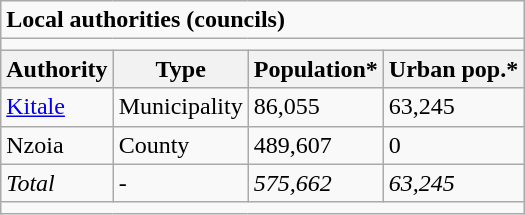<table class="wikitable">
<tr>
<td colspan="4"><strong>Local authorities (councils)</strong></td>
</tr>
<tr>
<td colspan="4"></td>
</tr>
<tr>
<th>Authority</th>
<th>Type</th>
<th>Population*</th>
<th>Urban pop.*</th>
</tr>
<tr>
<td><a href='#'>Kitale</a></td>
<td>Municipality</td>
<td>86,055</td>
<td>63,245</td>
</tr>
<tr>
<td>Nzoia</td>
<td>County</td>
<td>489,607</td>
<td>0</td>
</tr>
<tr>
<td><em>Total</em></td>
<td>-</td>
<td><em>575,662</em></td>
<td><em>63,245</em></td>
</tr>
<tr>
<td colspan="4"></td>
</tr>
</table>
